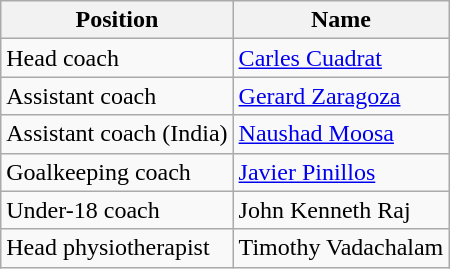<table class="wikitable">
<tr>
<th>Position</th>
<th>Name</th>
</tr>
<tr>
<td>Head coach</td>
<td> <a href='#'>Carles Cuadrat</a></td>
</tr>
<tr>
<td>Assistant coach</td>
<td> <a href='#'>Gerard Zaragoza</a></td>
</tr>
<tr>
<td>Assistant coach (India)</td>
<td> <a href='#'>Naushad Moosa</a></td>
</tr>
<tr>
<td>Goalkeeping coach</td>
<td> <a href='#'>Javier Pinillos</a></td>
</tr>
<tr>
<td>Under-18 coach</td>
<td> John Kenneth Raj</td>
</tr>
<tr>
<td>Head physiotherapist</td>
<td> Timothy Vadachalam</td>
</tr>
</table>
